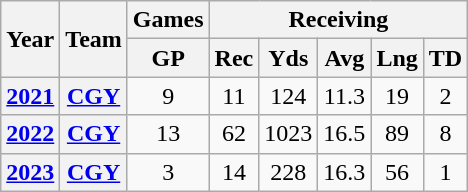<table class="wikitable" style="text-align:center;">
<tr>
<th rowspan="2">Year</th>
<th rowspan="2">Team</th>
<th colspan="1">Games</th>
<th colspan="5">Receiving</th>
</tr>
<tr>
<th>GP</th>
<th>Rec</th>
<th>Yds</th>
<th>Avg</th>
<th>Lng</th>
<th>TD</th>
</tr>
<tr>
<th><a href='#'>2021</a></th>
<th><a href='#'>CGY</a></th>
<td>9</td>
<td>11</td>
<td>124</td>
<td>11.3</td>
<td>19</td>
<td>2</td>
</tr>
<tr>
<th><a href='#'>2022</a></th>
<th><a href='#'>CGY</a></th>
<td>13</td>
<td>62</td>
<td>1023</td>
<td>16.5</td>
<td>89</td>
<td>8</td>
</tr>
<tr>
<th><a href='#'>2023</a></th>
<th><a href='#'>CGY</a></th>
<td>3</td>
<td>14</td>
<td>228</td>
<td>16.3</td>
<td>56</td>
<td>1</td>
</tr>
</table>
